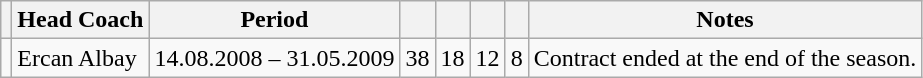<table class="wikitable" style="text-align: left;">
<tr>
<th></th>
<th>Head Coach</th>
<th>Period</th>
<th></th>
<th></th>
<th></th>
<th></th>
<th>Notes</th>
</tr>
<tr>
<td></td>
<td>Ercan Albay</td>
<td>14.08.2008 – 31.05.2009</td>
<td align="center">38</td>
<td align="center">18</td>
<td align="center">12</td>
<td align="center">8</td>
<td>Contract ended at the end of the season.</td>
</tr>
</table>
